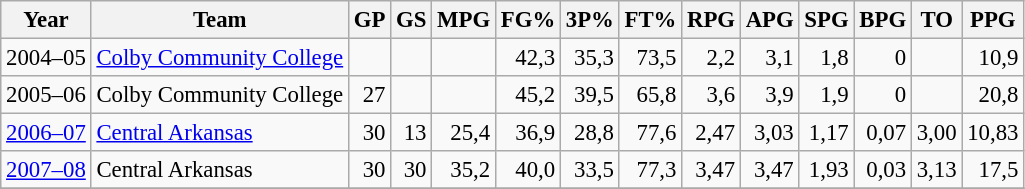<table class="wikitable sortable" style="font-size:95%; text-align:right;">
<tr>
<th scope="col">Year</th>
<th scope="col">Team</th>
<th scope="col">GP</th>
<th scope="col">GS</th>
<th scope="col">MPG</th>
<th scope="col">FG%</th>
<th scope="col">3P%</th>
<th scope="col">FT%</th>
<th scope="col">RPG</th>
<th scope="col">APG</th>
<th scope="col">SPG</th>
<th scope="col">BPG</th>
<th scope="col">TO</th>
<th scope="col">PPG</th>
</tr>
<tr>
<td align="left">2004–05</td>
<td align="left"><a href='#'>Colby Community College</a></td>
<td></td>
<td></td>
<td></td>
<td>42,3</td>
<td>35,3</td>
<td>73,5</td>
<td>2,2</td>
<td>3,1</td>
<td>1,8</td>
<td>0</td>
<td></td>
<td>10,9</td>
</tr>
<tr>
<td align="left">2005–06</td>
<td align="left">Colby Community College</td>
<td>27</td>
<td></td>
<td></td>
<td>45,2</td>
<td>39,5</td>
<td>65,8</td>
<td>3,6</td>
<td>3,9</td>
<td>1,9</td>
<td>0</td>
<td></td>
<td>20,8</td>
</tr>
<tr>
<td align="left"><a href='#'>2006–07</a></td>
<td align="left"><a href='#'>Central Arkansas</a></td>
<td>30</td>
<td>13</td>
<td>25,4</td>
<td>36,9</td>
<td>28,8</td>
<td>77,6</td>
<td>2,47</td>
<td>3,03</td>
<td>1,17</td>
<td>0,07</td>
<td>3,00</td>
<td>10,83</td>
</tr>
<tr>
<td align="left"><a href='#'>2007–08</a></td>
<td align="left">Central Arkansas</td>
<td>30</td>
<td>30</td>
<td>35,2</td>
<td>40,0</td>
<td>33,5</td>
<td>77,3</td>
<td>3,47</td>
<td>3,47</td>
<td>1,93</td>
<td>0,03</td>
<td>3,13</td>
<td>17,5</td>
</tr>
<tr>
</tr>
</table>
